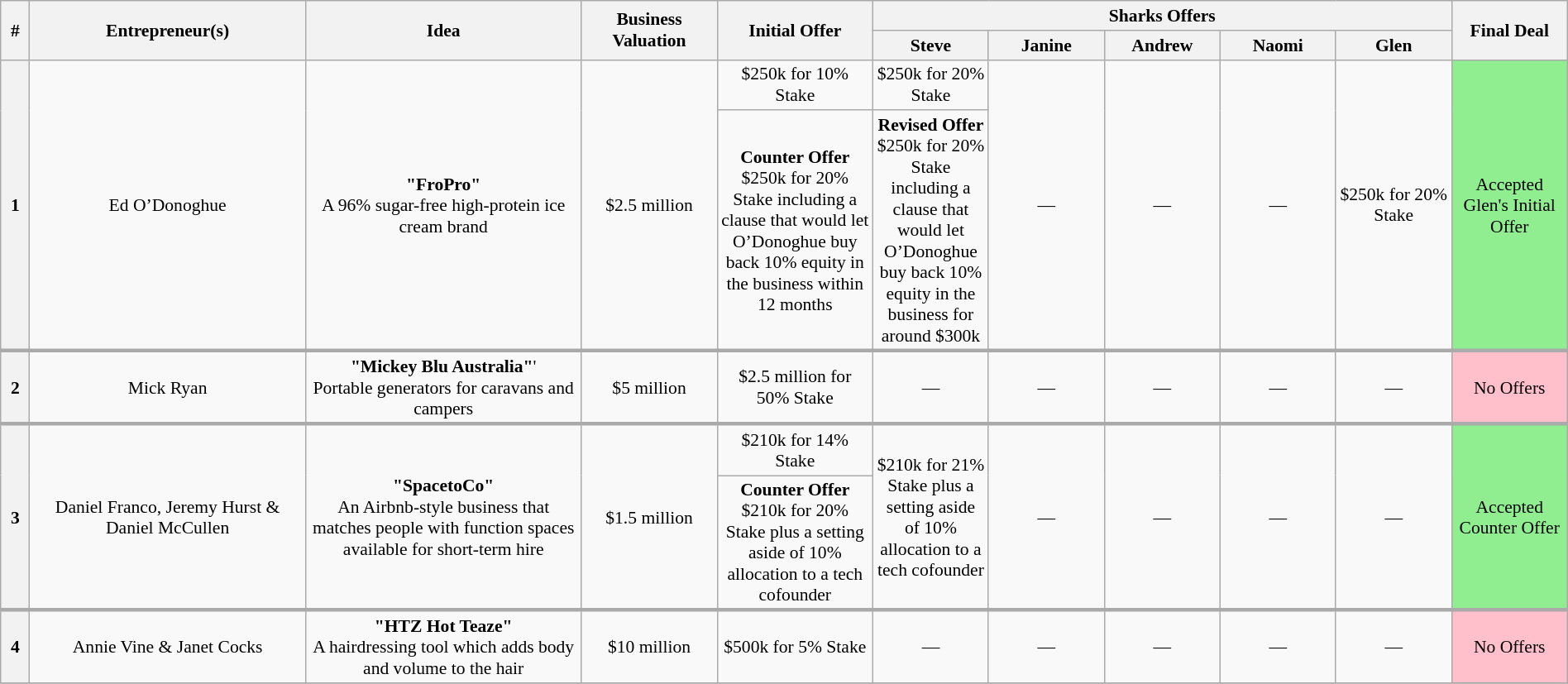<table class="wikitable plainrowheaders" style="font-size:90%; text-align:center; width: 100%; margin-left: auto; margin-right: auto;">
<tr>
<th scope="col" bgcolor="lightgrey" rowspan="2" width="15" align="center">#</th>
<th scope="col" bgcolor="lightgrey" rowspan="2" width="200" align="center">Entrepreneur(s)</th>
<th scope="col" bgcolor="lightgrey" rowspan="2" width="200" align="center">Idea</th>
<th scope="col" bgcolor="lightgrey" rowspan="2" width="95" align="center">Business Valuation</th>
<th scope="col" bgcolor="lightgrey" rowspan="2" width="110" align="center">Initial Offer</th>
<th scope="col" bgcolor="lightgrey" colspan="5">Sharks Offers</th>
<th scope="col" bgcolor="lightgrey" rowspan="2" width="80" align="center">Final Deal</th>
</tr>
<tr>
<th width="80" align="center"><strong>Steve</strong></th>
<th width="80" align="center"><strong>Janine</strong></th>
<th width="80" align="center"><strong>Andrew</strong></th>
<th width="80" align="center"><strong>Naomi</strong></th>
<th width="80" align="center"><strong>Glen</strong></th>
</tr>
<tr>
<th rowspan="2">1</th>
<td rowspan="2">Ed O’Donoghue</td>
<td rowspan="2"><strong>"FroPro"</strong><br> A 96% sugar-free high-protein ice cream brand</td>
<td rowspan="2">$2.5 million</td>
<td>$250k for 10% Stake</td>
<td>$250k for 20% Stake</td>
<td rowspan="2">—</td>
<td rowspan="2">—</td>
<td rowspan="2">—</td>
<td rowspan="2">$250k for 20% Stake</td>
<td rowspan="2" bgcolor="lightgreen">Accepted Glen's Initial Offer</td>
</tr>
<tr>
<td><strong>Counter Offer</strong><br> $250k for 20% Stake including a clause that would let O’Donoghue buy back 10% equity in the business within 12 months</td>
<td><strong>Revised Offer</strong><br> $250k for 20% Stake including a clause that would let O’Donoghue buy back 10% equity in the business for around $300k</td>
</tr>
<tr>
</tr>
<tr style="border-top:3px solid #aaa;">
<th>2</th>
<td>Mick Ryan</td>
<td><strong>"Mickey Blu Australia"</strong>'<br> Portable generators for caravans and campers</td>
<td>$5 million</td>
<td>$2.5 million for 50% Stake</td>
<td>—</td>
<td>—</td>
<td>—</td>
<td>—</td>
<td>—</td>
<td bgcolor="pink">No Offers</td>
</tr>
<tr>
</tr>
<tr style="border-top:3px solid #aaa;">
<th rowspan="2">3</th>
<td rowspan="2">Daniel Franco, Jeremy Hurst & Daniel McCullen</td>
<td rowspan="2"><strong>"SpacetoCo"</strong><br> An Airbnb-style business that matches people with function spaces available for short-term hire</td>
<td rowspan="2">$1.5 million</td>
<td>$210k for 14% Stake</td>
<td rowspan="2">$210k for 21% Stake plus a setting aside of 10% allocation to a tech cofounder</td>
<td rowspan="2">—</td>
<td rowspan="2">—</td>
<td rowspan="2">—</td>
<td rowspan="2">—</td>
<td rowspan="2" bgcolor="lightgreen">Accepted Counter Offer</td>
</tr>
<tr>
<td><strong>Counter Offer</strong><br> $210k for 20% Stake plus a setting aside of 10% allocation to a tech cofounder</td>
</tr>
<tr>
</tr>
<tr style="border-top:3px solid #aaa;">
<th>4</th>
<td>Annie Vine & Janet Cocks</td>
<td><strong>"HTZ Hot Teaze"</strong><br> A hairdressing tool which adds body and volume to the hair</td>
<td>$10 million</td>
<td>$500k for 5% Stake</td>
<td>—</td>
<td>—</td>
<td>—</td>
<td>—</td>
<td>—</td>
<td bgcolor="pink">No Offers</td>
</tr>
<tr>
</tr>
</table>
